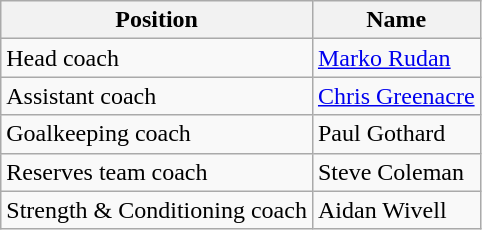<table class="wikitable">
<tr>
<th>Position</th>
<th>Name</th>
</tr>
<tr>
<td>Head coach</td>
<td> <a href='#'>Marko Rudan</a></td>
</tr>
<tr>
<td>Assistant coach</td>
<td> <a href='#'>Chris Greenacre</a></td>
</tr>
<tr>
<td>Goalkeeping coach</td>
<td> Paul Gothard</td>
</tr>
<tr>
<td>Reserves team coach</td>
<td> Steve Coleman</td>
</tr>
<tr>
<td>Strength & Conditioning coach</td>
<td> Aidan Wivell</td>
</tr>
</table>
